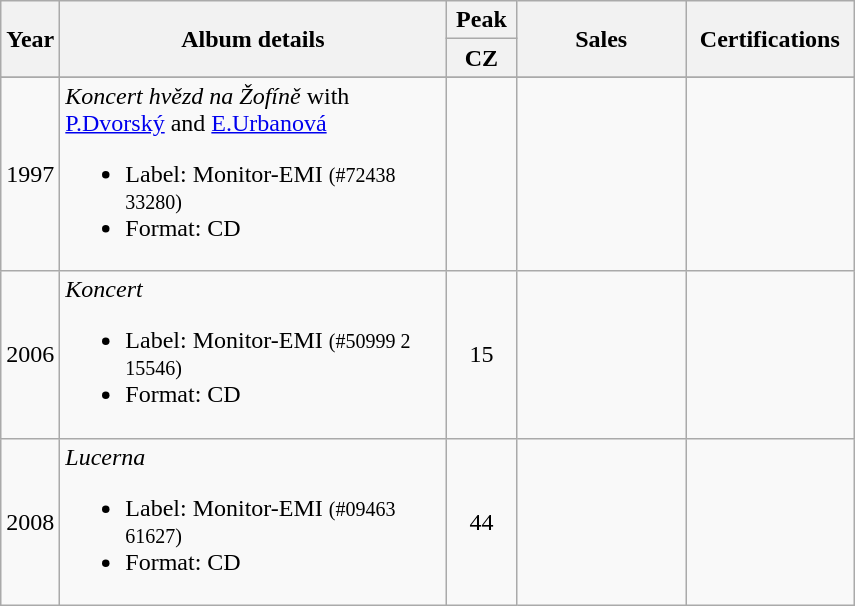<table class="wikitable" style="text-align:center;">
<tr>
<th rowspan="2" width="15">Year</th>
<th rowspan="2" width="250">Album details</th>
<th colspan="1" width="40">Peak</th>
<th rowspan="2" width="105">Sales</th>
<th rowspan="2" width="105">Certifications</th>
</tr>
<tr>
<th rowspan="1" width="40">CZ</th>
</tr>
<tr style="font-size:smaller;">
</tr>
<tr>
<td>1997</td>
<td align="left"><em>Koncert hvězd na Žofíně</em> with <a href='#'>P.Dvorský</a> and <a href='#'>E.Urbanová</a><br><ul><li>Label: Monitor-EMI <small>(#72438 33280)</small></li><li>Format: CD</li></ul></td>
<td></td>
<td></td>
<td></td>
</tr>
<tr>
<td>2006</td>
<td align="left"><em>Koncert</em><br><ul><li>Label: Monitor-EMI <small>(#50999 2 15546)</small></li><li>Format: CD</li></ul></td>
<td>15</td>
<td></td>
<td></td>
</tr>
<tr>
<td>2008</td>
<td align="left"><em>Lucerna</em><br><ul><li>Label: Monitor-EMI <small>(#09463 61627)</small></li><li>Format: CD</li></ul></td>
<td>44</td>
<td></td>
<td></td>
</tr>
</table>
